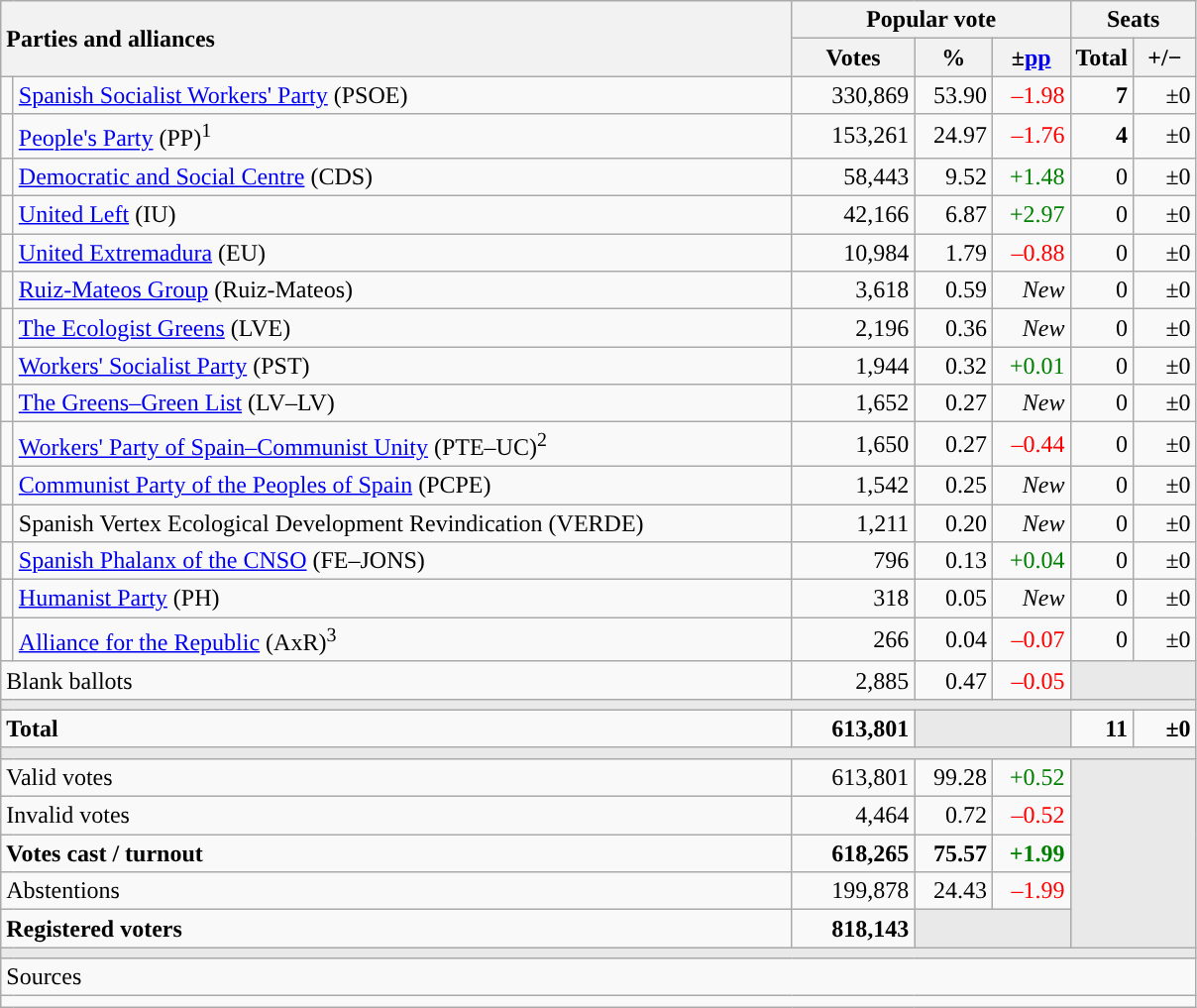<table class="wikitable" style="text-align:right;">
<tr>
<th style="text-align:left;" rowspan="2" colspan="2" width="525">Parties and alliances</th>
<th colspan="3">Popular vote</th>
<th colspan="2">Seats</th>
</tr>
<tr>
<th width="75">Votes</th>
<th width="45">%</th>
<th width="45">±<a href='#'>pp</a></th>
<th width="35">Total</th>
<th width="35">+/−</th>
</tr>
<tr>
<td width="1" style="color:inherit;background:"></td>
<td align="left"><a href='#'>Spanish Socialist Workers' Party</a> (PSOE)</td>
<td>330,869</td>
<td>53.90</td>
<td style="color:red;">–1.98</td>
<td><strong>7</strong></td>
<td>±0</td>
</tr>
<tr>
<td style="color:inherit;background:"></td>
<td align="left"><a href='#'>People's Party</a> (PP)<sup>1</sup></td>
<td>153,261</td>
<td>24.97</td>
<td style="color:red;">–1.76</td>
<td><strong>4</strong></td>
<td>±0</td>
</tr>
<tr>
<td style="color:inherit;background:"></td>
<td align="left"><a href='#'>Democratic and Social Centre</a> (CDS)</td>
<td>58,443</td>
<td>9.52</td>
<td style="color:green;">+1.48</td>
<td>0</td>
<td>±0</td>
</tr>
<tr>
<td style="color:inherit;background:"></td>
<td align="left"><a href='#'>United Left</a> (IU)</td>
<td>42,166</td>
<td>6.87</td>
<td style="color:green;">+2.97</td>
<td>0</td>
<td>±0</td>
</tr>
<tr>
<td style="color:inherit;background:"></td>
<td align="left"><a href='#'>United Extremadura</a> (EU)</td>
<td>10,984</td>
<td>1.79</td>
<td style="color:red;">–0.88</td>
<td>0</td>
<td>±0</td>
</tr>
<tr>
<td style="color:inherit;background:"></td>
<td align="left"><a href='#'>Ruiz-Mateos Group</a> (Ruiz-Mateos)</td>
<td>3,618</td>
<td>0.59</td>
<td><em>New</em></td>
<td>0</td>
<td>±0</td>
</tr>
<tr>
<td style="color:inherit;background:"></td>
<td align="left"><a href='#'>The Ecologist Greens</a> (LVE)</td>
<td>2,196</td>
<td>0.36</td>
<td><em>New</em></td>
<td>0</td>
<td>±0</td>
</tr>
<tr>
<td style="color:inherit;background:"></td>
<td align="left"><a href='#'>Workers' Socialist Party</a> (PST)</td>
<td>1,944</td>
<td>0.32</td>
<td style="color:green;">+0.01</td>
<td>0</td>
<td>±0</td>
</tr>
<tr>
<td style="color:inherit;background:"></td>
<td align="left"><a href='#'>The Greens–Green List</a> (LV–LV)</td>
<td>1,652</td>
<td>0.27</td>
<td><em>New</em></td>
<td>0</td>
<td>±0</td>
</tr>
<tr>
<td style="color:inherit;background:"></td>
<td align="left"><a href='#'>Workers' Party of Spain–Communist Unity</a> (PTE–UC)<sup>2</sup></td>
<td>1,650</td>
<td>0.27</td>
<td style="color:red;">–0.44</td>
<td>0</td>
<td>±0</td>
</tr>
<tr>
<td style="color:inherit;background:"></td>
<td align="left"><a href='#'>Communist Party of the Peoples of Spain</a> (PCPE)</td>
<td>1,542</td>
<td>0.25</td>
<td><em>New</em></td>
<td>0</td>
<td>±0</td>
</tr>
<tr>
<td style="color:inherit;background:"></td>
<td align="left">Spanish Vertex Ecological Development Revindication (VERDE)</td>
<td>1,211</td>
<td>0.20</td>
<td><em>New</em></td>
<td>0</td>
<td>±0</td>
</tr>
<tr>
<td style="color:inherit;background:"></td>
<td align="left"><a href='#'>Spanish Phalanx of the CNSO</a> (FE–JONS)</td>
<td>796</td>
<td>0.13</td>
<td style="color:green;">+0.04</td>
<td>0</td>
<td>±0</td>
</tr>
<tr>
<td style="color:inherit;background:"></td>
<td align="left"><a href='#'>Humanist Party</a> (PH)</td>
<td>318</td>
<td>0.05</td>
<td><em>New</em></td>
<td>0</td>
<td>±0</td>
</tr>
<tr>
<td style="color:inherit;background:"></td>
<td align="left"><a href='#'>Alliance for the Republic</a> (AxR)<sup>3</sup></td>
<td>266</td>
<td>0.04</td>
<td style="color:red;">–0.07</td>
<td>0</td>
<td>±0</td>
</tr>
<tr>
<td align="left" colspan="2">Blank ballots</td>
<td>2,885</td>
<td>0.47</td>
<td style="color:red;">–0.05</td>
<td bgcolor="#E9E9E9" colspan="2"></td>
</tr>
<tr>
<td colspan="7" bgcolor="#E9E9E9"></td>
</tr>
<tr style="font-weight:bold;">
<td align="left" colspan="2">Total</td>
<td>613,801</td>
<td bgcolor="#E9E9E9" colspan="2"></td>
<td>11</td>
<td>±0</td>
</tr>
<tr>
<td colspan="7" bgcolor="#E9E9E9"></td>
</tr>
<tr>
<td align="left" colspan="2">Valid votes</td>
<td>613,801</td>
<td>99.28</td>
<td style="color:green;">+0.52</td>
<td bgcolor="#E9E9E9" colspan="2" rowspan="5"></td>
</tr>
<tr>
<td align="left" colspan="2">Invalid votes</td>
<td>4,464</td>
<td>0.72</td>
<td style="color:red;">–0.52</td>
</tr>
<tr style="font-weight:bold;">
<td align="left" colspan="2">Votes cast / turnout</td>
<td>618,265</td>
<td>75.57</td>
<td style="color:green;">+1.99</td>
</tr>
<tr>
<td align="left" colspan="2">Abstentions</td>
<td>199,878</td>
<td>24.43</td>
<td style="color:red;">–1.99</td>
</tr>
<tr style="font-weight:bold;">
<td align="left" colspan="2">Registered voters</td>
<td>818,143</td>
<td bgcolor="#E9E9E9" colspan="2"></td>
</tr>
<tr>
<td colspan="7" bgcolor="#E9E9E9"></td>
</tr>
<tr>
<td align="left" colspan="7">Sources</td>
</tr>
<tr>
<td colspan="7" style="text-align:left; max-width:790px;"></td>
</tr>
</table>
